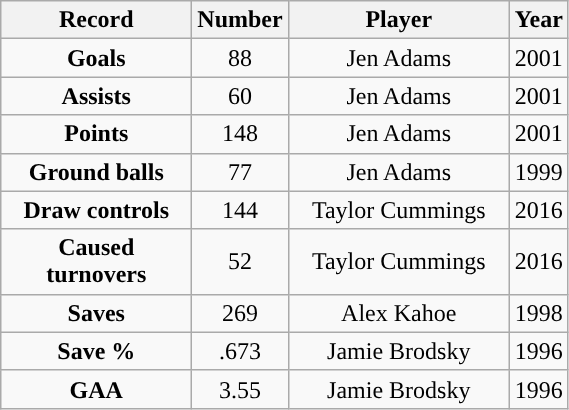<table class="wikitable">
<tr>
<th style="width:120px; ">Record</th>
<th style="width:35px; ">Number</th>
<th style="width:140px; ">Player</th>
<th style="width:30px; ">Year</th>
</tr>
<tr style="text-align:center;">
<td><strong>Goals</strong></td>
<td>88</td>
<td>Jen Adams</td>
<td>2001</td>
</tr>
<tr style="text-align:center;">
<td><strong>Assists</strong></td>
<td>60</td>
<td>Jen Adams</td>
<td>2001</td>
</tr>
<tr style="text-align:center;">
<td><strong>Points</strong></td>
<td>148</td>
<td>Jen Adams</td>
<td>2001</td>
</tr>
<tr style="text-align:center;">
<td><strong>Ground balls</strong></td>
<td>77</td>
<td>Jen Adams</td>
<td>1999</td>
</tr>
<tr style="text-align:center;">
<td><strong>Draw controls</strong></td>
<td>144</td>
<td>Taylor Cummings</td>
<td>2016</td>
</tr>
<tr style="text-align:center;">
<td><strong>Caused turnovers</strong></td>
<td>52</td>
<td>Taylor Cummings</td>
<td>2016</td>
</tr>
<tr style="text-align:center;">
<td><strong>Saves</strong></td>
<td>269</td>
<td>Alex Kahoe</td>
<td>1998</td>
</tr>
<tr style="text-align:center;">
<td><strong>Save %</strong></td>
<td>.673</td>
<td>Jamie Brodsky</td>
<td>1996</td>
</tr>
<tr style="text-align:center;">
<td><strong>GAA</strong></td>
<td>3.55</td>
<td>Jamie Brodsky</td>
<td>1996</td>
</tr>
</table>
